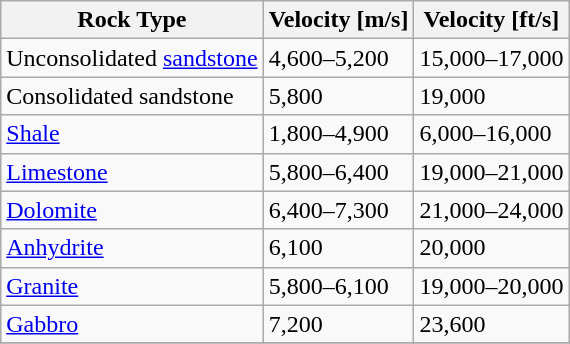<table class="wikitable sortable collapsible">
<tr>
<th scope="col">Rock Type</th>
<th scope="col">Velocity [m/s]</th>
<th scope="col">Velocity [ft/s]</th>
</tr>
<tr>
<td>Unconsolidated <a href='#'>sandstone</a></td>
<td>4,600–5,200</td>
<td>15,000–17,000</td>
</tr>
<tr>
<td>Consolidated sandstone</td>
<td>5,800</td>
<td>19,000</td>
</tr>
<tr>
<td><a href='#'>Shale</a></td>
<td>1,800–4,900</td>
<td>6,000–16,000</td>
</tr>
<tr>
<td><a href='#'>Limestone</a></td>
<td>5,800–6,400</td>
<td>19,000–21,000</td>
</tr>
<tr>
<td><a href='#'>Dolomite</a></td>
<td>6,400–7,300</td>
<td>21,000–24,000</td>
</tr>
<tr>
<td><a href='#'>Anhydrite</a></td>
<td>6,100</td>
<td>20,000</td>
</tr>
<tr>
<td><a href='#'>Granite</a></td>
<td>5,800–6,100</td>
<td>19,000–20,000</td>
</tr>
<tr>
<td><a href='#'>Gabbro</a></td>
<td>7,200</td>
<td>23,600</td>
</tr>
<tr>
</tr>
</table>
